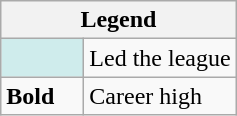<table class="wikitable mw-collapsible">
<tr>
<th colspan="2">Legend</th>
</tr>
<tr>
<td style="background:#cfecec; width:3em;"></td>
<td>Led the league</td>
</tr>
<tr>
<td><strong>Bold</strong></td>
<td>Career high</td>
</tr>
</table>
